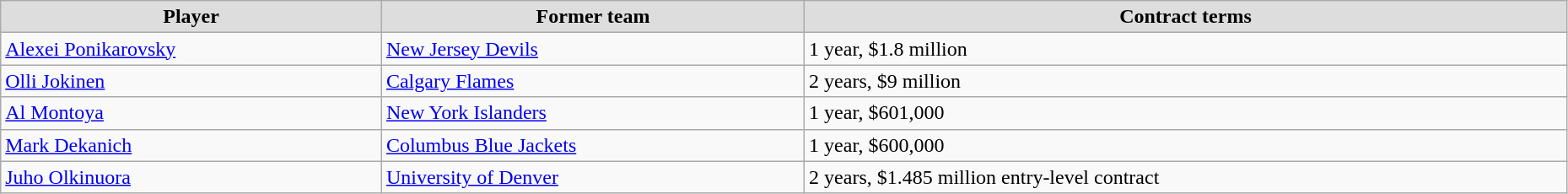<table class="wikitable" style="width:98%;">
<tr style="text-align:center; background:#ddd;">
<td><strong>Player</strong></td>
<td><strong>Former team</strong></td>
<td><strong>Contract terms</strong></td>
</tr>
<tr>
<td><a href='#'>Alexei Ponikarovsky</a></td>
<td><a href='#'>New Jersey Devils</a></td>
<td>1 year, $1.8 million</td>
</tr>
<tr>
<td><a href='#'>Olli Jokinen</a></td>
<td><a href='#'>Calgary Flames</a></td>
<td>2 years, $9 million</td>
</tr>
<tr>
<td><a href='#'>Al Montoya</a></td>
<td><a href='#'>New York Islanders</a></td>
<td>1 year, $601,000</td>
</tr>
<tr>
<td><a href='#'>Mark Dekanich</a></td>
<td><a href='#'>Columbus Blue Jackets</a></td>
<td>1 year, $600,000</td>
</tr>
<tr>
<td><a href='#'>Juho Olkinuora</a></td>
<td><a href='#'>University of Denver</a></td>
<td>2 years, $1.485 million entry-level contract</td>
</tr>
</table>
